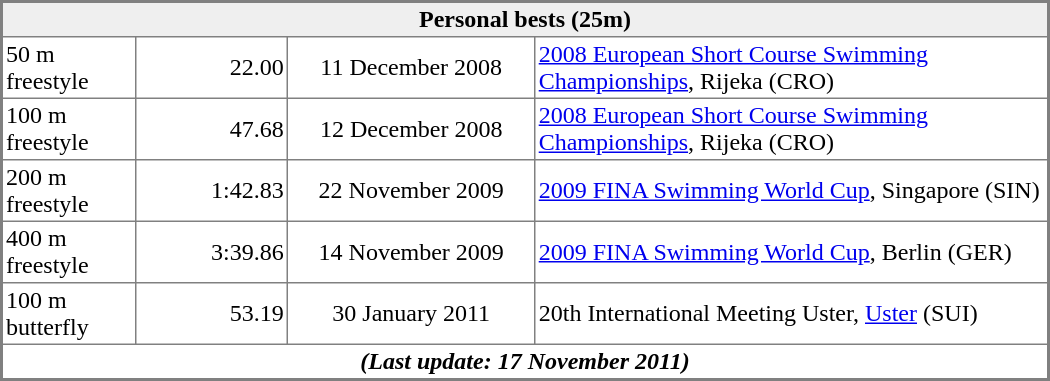<table style="border-style:solid;border-width:1px;border-color:#808080;background-color:#808080;width=700px;" cellspacing="1" cellpadding="2" width="700px">
<tr bgcolor="#efefef">
<th colspan=4>Personal bests (25m)</th>
</tr>
<tr bgcolor="#FFFFFF" align="left">
<td>50 m freestyle</td>
<td align="right" style="width:6em;">22.00</td>
<td align="center" style="width:10em;">11 December 2008</td>
<td align="left"><a href='#'>2008 European Short Course Swimming Championships</a>, Rijeka (CRO)</td>
</tr>
<tr bgcolor="#FFFFFF" align="left">
<td>100 m freestyle</td>
<td align="right" style="width:6em;">47.68</td>
<td align="center" style="width:10em;">12 December 2008</td>
<td align="left"><a href='#'>2008 European Short Course Swimming Championships</a>, Rijeka (CRO)</td>
</tr>
<tr bgcolor="#FFFFFF" align="left">
<td>200 m freestyle</td>
<td align="right">1:42.83</td>
<td align="center">22 November 2009</td>
<td align="left"><a href='#'>2009 FINA Swimming World Cup</a>, Singapore (SIN)</td>
</tr>
<tr bgcolor="#FFFFFF" align="left">
<td>400 m freestyle</td>
<td align="right">3:39.86</td>
<td align="center">14 November 2009</td>
<td align="left"><a href='#'>2009 FINA Swimming World Cup</a>, Berlin (GER)</td>
</tr>
<tr bgcolor="#FFFFFF" align="left">
<td>100 m butterfly</td>
<td align="right">53.19</td>
<td align="center">30 January 2011</td>
<td align="left">20th International Meeting Uster, <a href='#'>Uster</a> (SUI)</td>
</tr>
<tr bgcolor="#FFFFFF" align="center">
<th colspan=4><em>(Last update: 17 November 2011)</em></th>
</tr>
</table>
